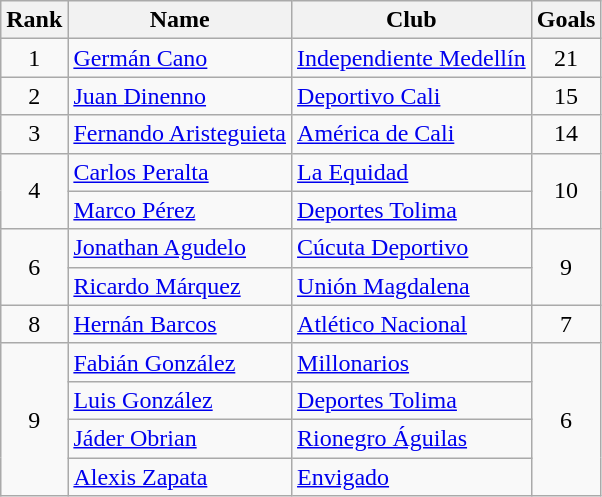<table class="wikitable" border="1">
<tr>
<th>Rank</th>
<th>Name</th>
<th>Club</th>
<th>Goals</th>
</tr>
<tr>
<td align=center>1</td>
<td> <a href='#'>Germán Cano</a></td>
<td><a href='#'>Independiente Medellín</a></td>
<td align=center>21</td>
</tr>
<tr>
<td align=center>2</td>
<td> <a href='#'>Juan Dinenno</a></td>
<td><a href='#'>Deportivo Cali</a></td>
<td align=center>15</td>
</tr>
<tr>
<td align=center>3</td>
<td> <a href='#'>Fernando Aristeguieta</a></td>
<td><a href='#'>América de Cali</a></td>
<td align=center>14</td>
</tr>
<tr>
<td rowspan=2 align=center>4</td>
<td> <a href='#'>Carlos Peralta</a></td>
<td><a href='#'>La Equidad</a></td>
<td rowspan=2 align=center>10</td>
</tr>
<tr>
<td> <a href='#'>Marco Pérez</a></td>
<td><a href='#'>Deportes Tolima</a></td>
</tr>
<tr>
<td rowspan=2 align=center>6</td>
<td> <a href='#'>Jonathan Agudelo</a></td>
<td><a href='#'>Cúcuta Deportivo</a></td>
<td rowspan=2 align=center>9</td>
</tr>
<tr>
<td> <a href='#'>Ricardo Márquez</a></td>
<td><a href='#'>Unión Magdalena</a></td>
</tr>
<tr>
<td align=center>8</td>
<td> <a href='#'>Hernán Barcos</a></td>
<td><a href='#'>Atlético Nacional</a></td>
<td align=center>7</td>
</tr>
<tr>
<td rowspan=4 align=center>9</td>
<td> <a href='#'>Fabián González</a></td>
<td><a href='#'>Millonarios</a></td>
<td rowspan=4 align=center>6</td>
</tr>
<tr>
<td> <a href='#'>Luis González</a></td>
<td><a href='#'>Deportes Tolima</a></td>
</tr>
<tr>
<td> <a href='#'>Jáder Obrian</a></td>
<td><a href='#'>Rionegro Águilas</a></td>
</tr>
<tr>
<td> <a href='#'>Alexis Zapata</a></td>
<td><a href='#'>Envigado</a></td>
</tr>
</table>
